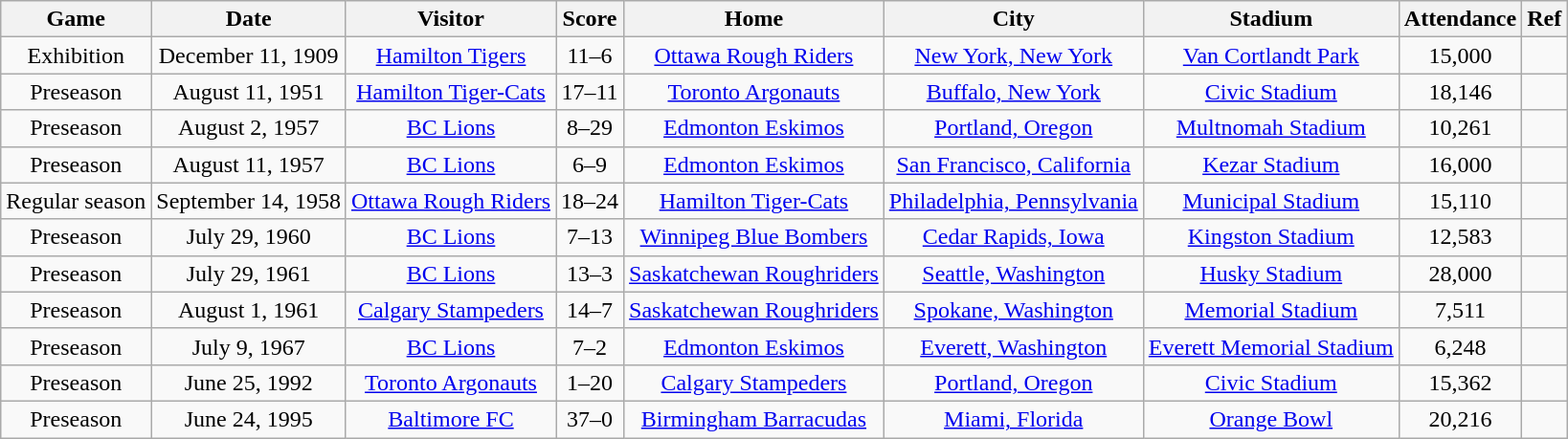<table class="wikitable sortable">
<tr>
<th>Game</th>
<th>Date</th>
<th>Visitor</th>
<th>Score</th>
<th>Home</th>
<th>City</th>
<th>Stadium</th>
<th>Attendance</th>
<th>Ref</th>
</tr>
<tr align="center">
<td>Exhibition</td>
<td>December 11, 1909</td>
<td><a href='#'>Hamilton Tigers</a></td>
<td>11–6</td>
<td><a href='#'>Ottawa Rough Riders</a></td>
<td><a href='#'>New York, New York</a></td>
<td><a href='#'>Van Cortlandt Park</a></td>
<td>15,000</td>
<td></td>
</tr>
<tr align="center">
<td>Preseason</td>
<td>August 11, 1951</td>
<td><a href='#'>Hamilton Tiger-Cats</a></td>
<td>17–11</td>
<td><a href='#'>Toronto Argonauts</a></td>
<td><a href='#'>Buffalo, New York</a></td>
<td><a href='#'>Civic Stadium</a></td>
<td>18,146</td>
<td></td>
</tr>
<tr align="center">
<td>Preseason</td>
<td>August 2, 1957</td>
<td><a href='#'>BC Lions</a></td>
<td>8–29</td>
<td><a href='#'>Edmonton Eskimos</a></td>
<td><a href='#'>Portland, Oregon</a></td>
<td><a href='#'>Multnomah Stadium</a></td>
<td>10,261</td>
<td></td>
</tr>
<tr align="center">
<td>Preseason</td>
<td>August 11, 1957</td>
<td><a href='#'>BC Lions</a></td>
<td>6–9</td>
<td><a href='#'>Edmonton Eskimos</a></td>
<td><a href='#'>San Francisco, California</a></td>
<td><a href='#'>Kezar Stadium</a></td>
<td>16,000</td>
<td></td>
</tr>
<tr align="center">
<td>Regular season</td>
<td>September 14, 1958</td>
<td><a href='#'>Ottawa Rough Riders</a></td>
<td>18–24</td>
<td><a href='#'>Hamilton Tiger-Cats</a></td>
<td><a href='#'>Philadelphia, Pennsylvania</a></td>
<td><a href='#'>Municipal Stadium</a></td>
<td>15,110</td>
<td></td>
</tr>
<tr align="center">
<td>Preseason</td>
<td>July 29, 1960</td>
<td><a href='#'>BC Lions</a></td>
<td>7–13</td>
<td><a href='#'>Winnipeg Blue Bombers</a></td>
<td><a href='#'>Cedar Rapids, Iowa</a></td>
<td><a href='#'>Kingston Stadium</a></td>
<td>12,583</td>
<td></td>
</tr>
<tr align="center">
<td>Preseason</td>
<td>July 29, 1961</td>
<td><a href='#'>BC Lions</a></td>
<td>13–3</td>
<td><a href='#'>Saskatchewan Roughriders</a></td>
<td><a href='#'>Seattle, Washington</a></td>
<td><a href='#'>Husky Stadium</a></td>
<td>28,000</td>
<td></td>
</tr>
<tr align="center">
<td>Preseason</td>
<td>August 1, 1961</td>
<td><a href='#'>Calgary Stampeders</a></td>
<td>14–7</td>
<td><a href='#'>Saskatchewan Roughriders</a></td>
<td><a href='#'>Spokane, Washington</a></td>
<td><a href='#'>Memorial Stadium</a></td>
<td>7,511</td>
<td></td>
</tr>
<tr align="center">
<td>Preseason</td>
<td>July 9, 1967</td>
<td><a href='#'>BC Lions</a></td>
<td>7–2</td>
<td><a href='#'>Edmonton Eskimos</a></td>
<td><a href='#'>Everett, Washington</a></td>
<td><a href='#'>Everett Memorial Stadium</a></td>
<td>6,248</td>
<td></td>
</tr>
<tr align="center">
<td>Preseason</td>
<td>June 25, 1992</td>
<td><a href='#'>Toronto Argonauts</a></td>
<td>1–20</td>
<td><a href='#'>Calgary Stampeders</a></td>
<td><a href='#'>Portland, Oregon</a></td>
<td><a href='#'>Civic Stadium</a></td>
<td>15,362</td>
<td></td>
</tr>
<tr align="center">
<td>Preseason</td>
<td>June 24, 1995</td>
<td><a href='#'>Baltimore FC</a></td>
<td>37–0</td>
<td><a href='#'>Birmingham Barracudas</a></td>
<td><a href='#'>Miami, Florida</a></td>
<td><a href='#'>Orange Bowl</a></td>
<td>20,216</td>
<td></td>
</tr>
</table>
